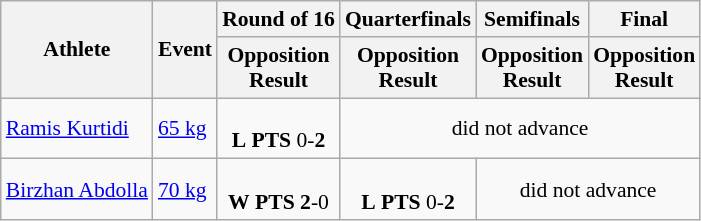<table class="wikitable" border="1" style="font-size:90%">
<tr>
<th rowspan=2>Athlete</th>
<th rowspan=2>Event</th>
<th>Round of 16</th>
<th>Quarterfinals</th>
<th>Semifinals</th>
<th>Final</th>
</tr>
<tr>
<th>Opposition<br>Result</th>
<th>Opposition<br>Result</th>
<th>Opposition<br>Result</th>
<th>Opposition<br>Result</th>
</tr>
<tr>
<td><a href='#'>Ramis Kurtidi</a></td>
<td><a href='#'>65 kg</a></td>
<td align=center><br><strong>L</strong> <strong>PTS</strong> 0-<strong>2</strong></td>
<td align=center colspan="7">did not advance</td>
</tr>
<tr>
<td><a href='#'>Birzhan Abdolla</a></td>
<td><a href='#'>70 kg</a></td>
<td align=center><br><strong>W</strong> <strong>PTS</strong> <strong>2</strong>-0</td>
<td align=center><br><strong>L</strong> <strong>PTS</strong> 0-<strong>2</strong></td>
<td align=center colspan="7">did not advance</td>
</tr>
</table>
